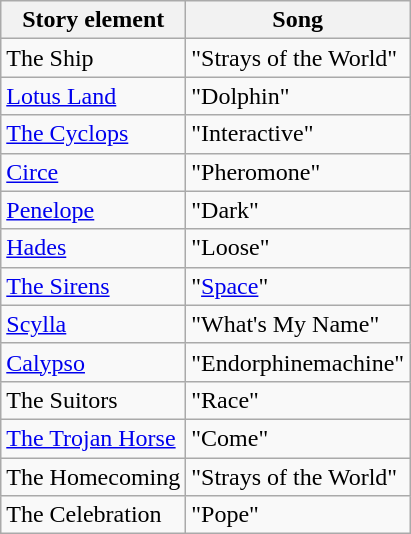<table class="wikitable">
<tr>
<th>Story element</th>
<th>Song</th>
</tr>
<tr>
<td>The Ship</td>
<td>"Strays of the World"</td>
</tr>
<tr>
<td><a href='#'>Lotus Land</a></td>
<td>"Dolphin"</td>
</tr>
<tr>
<td><a href='#'>The Cyclops</a></td>
<td>"Interactive"</td>
</tr>
<tr>
<td><a href='#'>Circe</a></td>
<td>"Pheromone"</td>
</tr>
<tr>
<td><a href='#'>Penelope</a></td>
<td>"Dark"</td>
</tr>
<tr>
<td><a href='#'>Hades</a></td>
<td>"Loose"</td>
</tr>
<tr>
<td><a href='#'>The Sirens</a></td>
<td>"<a href='#'>Space</a>"</td>
</tr>
<tr>
<td><a href='#'>Scylla</a></td>
<td>"What's My Name"</td>
</tr>
<tr>
<td><a href='#'>Calypso</a></td>
<td>"Endorphinemachine"</td>
</tr>
<tr>
<td>The Suitors</td>
<td>"Race"</td>
</tr>
<tr>
<td><a href='#'>The Trojan Horse</a></td>
<td>"Come"</td>
</tr>
<tr>
<td>The Homecoming</td>
<td>"Strays of the World"</td>
</tr>
<tr>
<td>The Celebration</td>
<td>"Pope"</td>
</tr>
</table>
